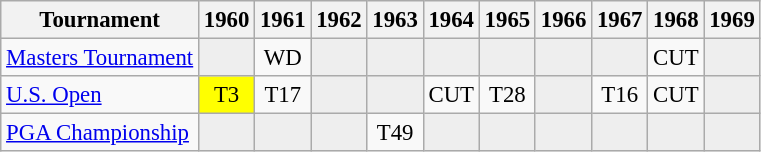<table class="wikitable" style="font-size:95%;text-align:center;">
<tr>
<th>Tournament</th>
<th>1960</th>
<th>1961</th>
<th>1962</th>
<th>1963</th>
<th>1964</th>
<th>1965</th>
<th>1966</th>
<th>1967</th>
<th>1968</th>
<th>1969</th>
</tr>
<tr>
<td align=left><a href='#'>Masters Tournament</a></td>
<td style="background:#eeeeee;"></td>
<td>WD</td>
<td style="background:#eeeeee;"></td>
<td style="background:#eeeeee;"></td>
<td style="background:#eeeeee;"></td>
<td style="background:#eeeeee;"></td>
<td style="background:#eeeeee;"></td>
<td style="background:#eeeeee;"></td>
<td>CUT</td>
<td style="background:#eeeeee;"></td>
</tr>
<tr>
<td align=left><a href='#'>U.S. Open</a></td>
<td style="background:yellow;">T3</td>
<td>T17</td>
<td style="background:#eeeeee;"></td>
<td style="background:#eeeeee;"></td>
<td>CUT</td>
<td>T28</td>
<td style="background:#eeeeee;"></td>
<td>T16</td>
<td>CUT</td>
<td style="background:#eeeeee;"></td>
</tr>
<tr>
<td align=left><a href='#'>PGA Championship</a></td>
<td style="background:#eeeeee;"></td>
<td style="background:#eeeeee;"></td>
<td style="background:#eeeeee;"></td>
<td>T49</td>
<td style="background:#eeeeee;"></td>
<td style="background:#eeeeee;"></td>
<td style="background:#eeeeee;"></td>
<td style="background:#eeeeee;"></td>
<td style="background:#eeeeee;"></td>
<td style="background:#eeeeee;"></td>
</tr>
</table>
